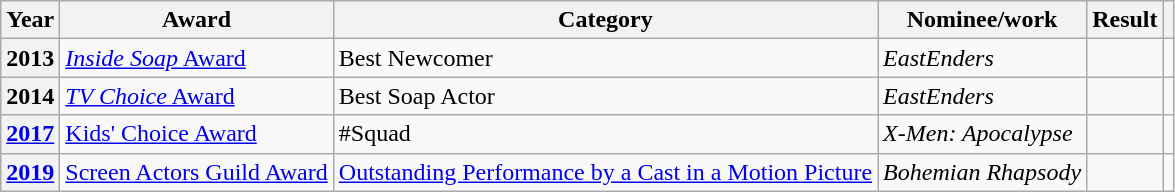<table class="wikitable plainrowheaders sortable">
<tr>
<th>Year</th>
<th>Award</th>
<th>Category</th>
<th>Nominee/work</th>
<th>Result</th>
<th class=unsortable></th>
</tr>
<tr>
<th scope="row">2013</th>
<td><a href='#'><em>Inside Soap</em> Award</a></td>
<td>Best Newcomer</td>
<td><em>EastEnders</em></td>
<td></td>
<td style="text-align:center;"></td>
</tr>
<tr>
<th scope="row">2014</th>
<td><a href='#'><em>TV Choice</em> Award</a></td>
<td>Best Soap Actor</td>
<td><em>EastEnders</em></td>
<td></td>
<td style="text-align:center;"></td>
</tr>
<tr>
<th scope="row"><a href='#'>2017</a></th>
<td><a href='#'>Kids' Choice Award</a></td>
<td>#Squad</td>
<td><em>X-Men: Apocalypse</em></td>
<td></td>
<td style="text-align:center;"></td>
</tr>
<tr>
<th scope="row"><a href='#'>2019</a></th>
<td><a href='#'>Screen Actors Guild Award</a></td>
<td><a href='#'>Outstanding Performance by a Cast in a Motion Picture</a></td>
<td><em>Bohemian Rhapsody</em></td>
<td></td>
<td style="text-align:center;"></td>
</tr>
</table>
